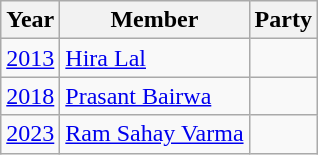<table class="wikitable sortable">
<tr>
<th>Year</th>
<th>Member</th>
<th colspan="2">Party</th>
</tr>
<tr>
<td><a href='#'>2013</a></td>
<td><a href='#'>Hira Lal</a></td>
<td></td>
</tr>
<tr>
<td><a href='#'>2018</a></td>
<td><a href='#'>Prasant Bairwa</a></td>
<td></td>
</tr>
<tr>
<td><a href='#'>2023</a></td>
<td><a href='#'>Ram Sahay Varma</a></td>
<td></td>
</tr>
</table>
